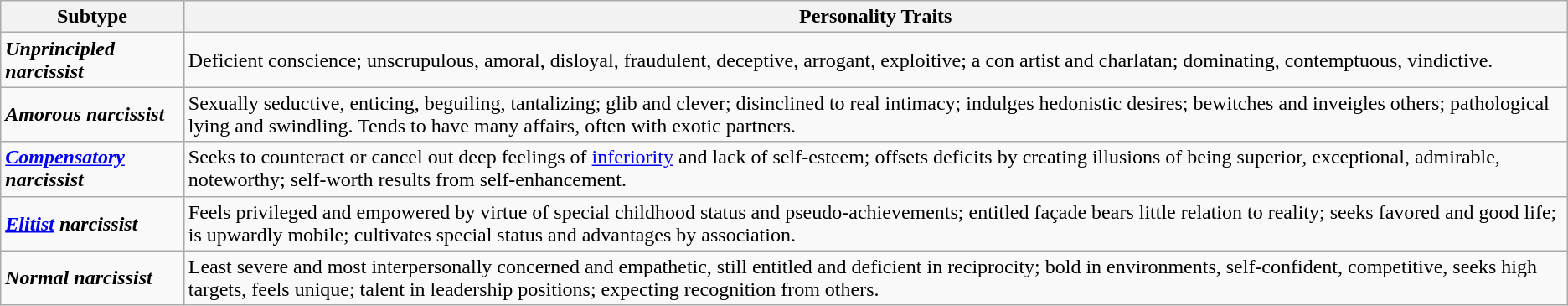<table class="wikitable">
<tr>
<th>Subtype</th>
<th>Personality Traits</th>
</tr>
<tr>
<td><strong><em>Unprincipled narcissist</em></strong></td>
<td>Deficient conscience; unscrupulous, amoral, disloyal, fraudulent, deceptive, arrogant, exploitive; a con artist and charlatan; dominating, contemptuous, vindictive.</td>
</tr>
<tr>
<td><strong><em>Amorous narcissist</em></strong></td>
<td>Sexually seductive, enticing, beguiling, tantalizing; glib and clever; disinclined to real intimacy; indulges hedonistic desires; bewitches and inveigles others; pathological lying and swindling. Tends to have many affairs, often with exotic partners.</td>
</tr>
<tr>
<td><strong><em><a href='#'>Compensatory</a> narcissist</em></strong></td>
<td>Seeks to counteract or cancel out deep feelings of <a href='#'>inferiority</a> and lack of self-esteem; offsets deficits by creating illusions of being superior, exceptional, admirable, noteworthy; self-worth results from self-enhancement.</td>
</tr>
<tr>
<td><strong><em><a href='#'>Elitist</a> narcissist</em></strong></td>
<td>Feels privileged and empowered by virtue of special childhood status and pseudo-achievements; entitled façade bears little relation to reality; seeks favored and good life; is upwardly mobile; cultivates special status and advantages by association.</td>
</tr>
<tr>
<td><strong><em>Normal narcissist</em></strong></td>
<td>Least severe and most interpersonally concerned and empathetic, still entitled and deficient in reciprocity; bold in environments, self-confident, competitive, seeks high targets, feels unique; talent in leadership positions; expecting recognition from others.</td>
</tr>
</table>
